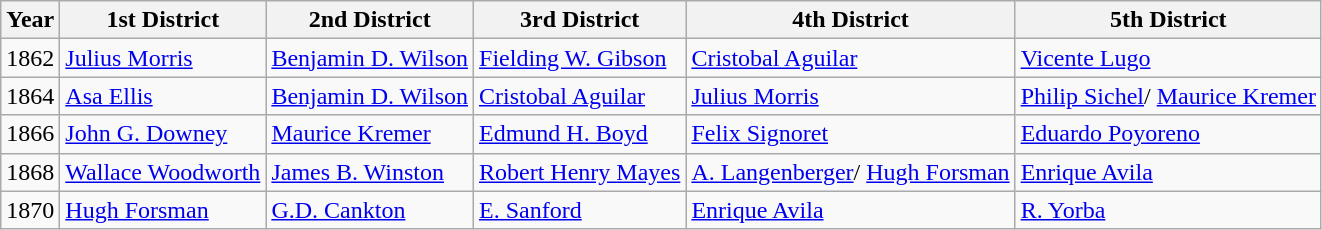<table class="wikitable">
<tr>
<th>Year</th>
<th>1st District</th>
<th>2nd District</th>
<th>3rd District</th>
<th>4th District</th>
<th>5th District</th>
</tr>
<tr>
<td>1862</td>
<td><a href='#'>Julius Morris</a></td>
<td><a href='#'>Benjamin D. Wilson</a></td>
<td><a href='#'>Fielding W. Gibson</a></td>
<td><a href='#'>Cristobal Aguilar</a></td>
<td><a href='#'>Vicente Lugo</a></td>
</tr>
<tr>
<td>1864</td>
<td><a href='#'>Asa Ellis</a></td>
<td><a href='#'>Benjamin D. Wilson</a></td>
<td><a href='#'>Cristobal Aguilar</a></td>
<td><a href='#'>Julius Morris</a></td>
<td><a href='#'>Philip Sichel</a>/ <a href='#'>Maurice Kremer</a></td>
</tr>
<tr>
<td>1866</td>
<td><a href='#'>John G. Downey</a></td>
<td><a href='#'>Maurice Kremer</a></td>
<td><a href='#'>Edmund H. Boyd</a></td>
<td><a href='#'>Felix Signoret</a></td>
<td><a href='#'>Eduardo Poyoreno</a></td>
</tr>
<tr>
<td>1868</td>
<td><a href='#'>Wallace Woodworth</a></td>
<td><a href='#'>James B. Winston</a></td>
<td><a href='#'>Robert Henry Mayes</a></td>
<td><a href='#'>A. Langenberger</a>/ <a href='#'>Hugh Forsman</a></td>
<td><a href='#'>Enrique Avila</a></td>
</tr>
<tr>
<td>1870</td>
<td><a href='#'>Hugh Forsman</a></td>
<td><a href='#'>G.D. Cankton</a></td>
<td><a href='#'>E. Sanford</a></td>
<td><a href='#'>Enrique Avila</a></td>
<td><a href='#'>R. Yorba</a></td>
</tr>
</table>
